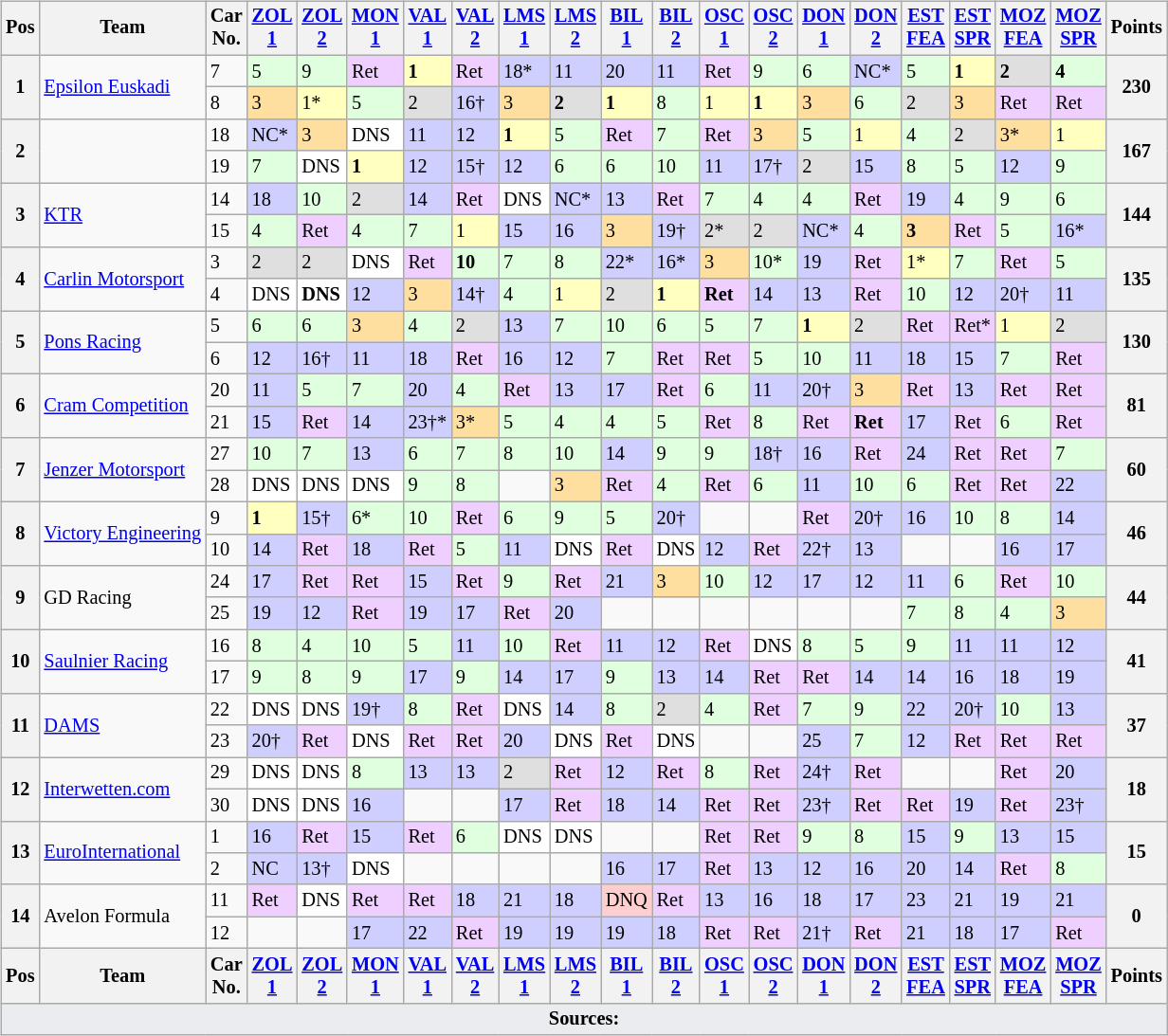<table>
<tr>
<td><br><table class="wikitable" style="font-size:85%">
<tr>
<th valign="middle">Pos</th>
<th valign="middle">Team</th>
<th valign="middle">Car<br>No.</th>
<th><a href='#'>ZOL<br>1</a><br> </th>
<th><a href='#'>ZOL<br>2</a><br> </th>
<th><a href='#'>MON<br>1</a><br> </th>
<th><a href='#'>VAL<br>1</a><br> </th>
<th><a href='#'>VAL<br>2</a><br> </th>
<th><a href='#'>LMS<br>1</a><br> </th>
<th><a href='#'>LMS<br>2</a><br> </th>
<th><a href='#'>BIL<br>1</a><br></th>
<th><a href='#'>BIL<br>2</a><br></th>
<th><a href='#'>OSC<br>1</a><br></th>
<th><a href='#'>OSC<br>2</a><br></th>
<th><a href='#'>DON<br>1</a><br> </th>
<th><a href='#'>DON<br>2</a><br> </th>
<th><a href='#'>EST<br>FEA</a><br> </th>
<th><a href='#'>EST<br>SPR</a><br> </th>
<th><a href='#'>MOZ<br>FEA</a><br> </th>
<th><a href='#'>MOZ<br>SPR</a><br> </th>
<th valign="middle">Points</th>
</tr>
<tr>
<th rowspan=2>1</th>
<td rowspan=2> <a href='#'>Epsilon Euskadi</a></td>
<td>7</td>
<td style="background:#DFFFDF;">5</td>
<td style="background:#DFFFDF;">9</td>
<td style="background:#EFCFFF;">Ret</td>
<td style="background:#FFFFBF;"><strong>1</strong></td>
<td style="background:#EFCFFF;">Ret</td>
<td style="background:#CFCFFF;">18*</td>
<td style="background:#CFCFFF;">11</td>
<td style="background:#CFCFFF;">20</td>
<td style="background:#CFCFFF;">11</td>
<td style="background:#EFCFFF;">Ret</td>
<td style="background:#DFFFDF;">9</td>
<td style="background:#DFFFDF;">6</td>
<td style="background:#CFCFFF;">NC*</td>
<td style="background:#DFFFDF;">5</td>
<td style="background:#FFFFBF;"><strong>1</strong></td>
<td style="background:#DFDFDF;"><strong>2</strong></td>
<td style="background:#DFFFDF;"><strong>4</strong></td>
<th rowspan=2>230</th>
</tr>
<tr>
<td>8</td>
<td style="background:#FFDF9F;">3</td>
<td style="background:#FFFFBF;">1*</td>
<td style="background:#DFFFDF;">5</td>
<td style="background:#DFDFDF;">2</td>
<td style="background:#CFCFFF;">16†</td>
<td style="background:#FFDF9F;">3</td>
<td style="background:#DFDFDF;"><strong>2</strong></td>
<td style="background:#FFFFBF;"><strong>1</strong></td>
<td style="background:#DFFFDF;">8</td>
<td style="background:#FFFFBF;">1</td>
<td style="background:#FFFFBF;"><strong>1</strong></td>
<td style="background:#FFDF9F;">3</td>
<td style="background:#DFFFDF;">6</td>
<td style="background:#DFDFDF;">2</td>
<td style="background:#FFDF9F;">3</td>
<td style="background:#EFCFFF;">Ret</td>
<td style="background:#EFCFFF;">Ret</td>
</tr>
<tr>
<th rowspan=2>2</th>
<td rowspan=2></td>
<td>18</td>
<td style="background:#CFCFFF;">NC*</td>
<td style="background:#FFDF9F;">3</td>
<td style="background:#FFFFFF;">DNS</td>
<td style="background:#CFCFFF;">11</td>
<td style="background:#CFCFFF;">12</td>
<td style="background:#FFFFBF;"><strong>1</strong></td>
<td style="background:#DFFFDF;">5</td>
<td style="background:#EFCFFF;">Ret</td>
<td style="background:#DFFFDF;">7</td>
<td style="background:#EFCFFF;">Ret</td>
<td style="background:#FFDF9F;">3</td>
<td style="background:#DFFFDF;">5</td>
<td style="background:#FFFFBF;">1</td>
<td style="background:#DFFFDF;">4</td>
<td style="background:#DFDFDF;">2</td>
<td style="background:#FFDF9F;">3*</td>
<td style="background:#FFFFBF;">1</td>
<th rowspan=2>167</th>
</tr>
<tr>
<td>19</td>
<td style="background:#DFFFDF;">7</td>
<td style="background:#FFFFFF;">DNS</td>
<td style="background:#FFFFBF;"><strong>1</strong></td>
<td style="background:#CFCFFF;">12</td>
<td style="background:#CFCFFF;">15†</td>
<td style="background:#CFCFFF;">12</td>
<td style="background:#DFFFDF;">6</td>
<td style="background:#DFFFDF;">6</td>
<td style="background:#DFFFDF;">10</td>
<td style="background:#CFCFFF;">11</td>
<td style="background:#CFCFFF;">17†</td>
<td style="background:#DFDFDF;">2</td>
<td style="background:#CFCFFF;">15</td>
<td style="background:#DFFFDF;">8</td>
<td style="background:#DFFFDF;">5</td>
<td style="background:#CFCFFF;">12</td>
<td style="background:#DFFFDF;">9</td>
</tr>
<tr>
<th rowspan=2>3</th>
<td rowspan=2> <a href='#'>KTR</a></td>
<td>14</td>
<td style="background:#CFCFFF;">18</td>
<td style="background:#DFFFDF;">10</td>
<td style="background:#DFDFDF;">2</td>
<td style="background:#CFCFFF;">14</td>
<td style="background:#EFCFFF;">Ret</td>
<td style="background:#FFFFFF;">DNS</td>
<td style="background:#CFCFFF;">NC*</td>
<td style="background:#CFCFFF;">13</td>
<td style="background:#EFCFFF;">Ret</td>
<td style="background:#DFFFDF;">7</td>
<td style="background:#DFFFDF;">4</td>
<td style="background:#DFFFDF;">4</td>
<td style="background:#EFCFFF;">Ret</td>
<td style="background:#CFCFFF;">19</td>
<td style="background:#DFFFDF;">4</td>
<td style="background:#DFFFDF;">9</td>
<td style="background:#DFFFDF;">6</td>
<th rowspan=2>144</th>
</tr>
<tr>
<td>15</td>
<td style="background:#DFFFDF;">4</td>
<td style="background:#EFCFFF;">Ret</td>
<td style="background:#DFFFDF;">4</td>
<td style="background:#DFFFDF;">7</td>
<td style="background:#FFFFBF;">1</td>
<td style="background:#CFCFFF;">15</td>
<td style="background:#CFCFFF;">16</td>
<td style="background:#FFDF9F;">3</td>
<td style="background:#CFCFFF;">19†</td>
<td style="background:#DFDFDF;">2*</td>
<td style="background:#DFDFDF;">2</td>
<td style="background:#CFCFFF;">NC*</td>
<td style="background:#DFFFDF;">4</td>
<td style="background:#FFDF9F;"><strong>3</strong></td>
<td style="background:#EFCFFF;">Ret</td>
<td style="background:#DFFFDF;">5</td>
<td style="background:#CFCFFF;">16*</td>
</tr>
<tr>
<th rowspan=2>4</th>
<td rowspan=2> <a href='#'>Carlin Motorsport</a></td>
<td>3</td>
<td style="background:#DFDFDF;">2</td>
<td style="background:#DFDFDF;">2</td>
<td style="background:#FFFFFF;">DNS</td>
<td style="background:#EFCFFF;">Ret</td>
<td style="background:#DFFFDF;"><strong>10</strong></td>
<td style="background:#DFFFDF;">7</td>
<td style="background:#DFFFDF;">8</td>
<td style="background:#CFCFFF;">22*</td>
<td style="background:#CFCFFF;">16*</td>
<td style="background:#FFDF9F;">3</td>
<td style="background:#DFFFDF;">10*</td>
<td style="background:#CFCFFF;">19</td>
<td style="background:#EFCFFF;">Ret</td>
<td style="background:#FFFFBF;">1*</td>
<td style="background:#DFFFDF;">7</td>
<td style="background:#EFCFFF;">Ret</td>
<td style="background:#DFFFDF;">5</td>
<th rowspan=2>135</th>
</tr>
<tr>
<td>4</td>
<td style="background:#FFFFFF;">DNS</td>
<td style="background:#FFFFFF;"><strong>DNS</strong></td>
<td style="background:#CFCFFF;">12</td>
<td style="background:#FFDF9F;">3</td>
<td style="background:#CFCFFF;">14†</td>
<td style="background:#DFFFDF;">4</td>
<td style="background:#FFFFBF;">1</td>
<td style="background:#DFDFDF;">2</td>
<td style="background:#FFFFBF;"><strong>1</strong></td>
<td style="background:#EFCFFF;"><strong>Ret</strong></td>
<td style="background:#CFCFFF;">14</td>
<td style="background:#CFCFFF;">13</td>
<td style="background:#EFCFFF;">Ret</td>
<td style="background:#DFFFDF;">10</td>
<td style="background:#CFCFFF;">12</td>
<td style="background:#CFCFFF;">20†</td>
<td style="background:#CFCFFF;">11</td>
</tr>
<tr>
<th rowspan=2>5</th>
<td rowspan=2> <a href='#'>Pons Racing</a></td>
<td>5</td>
<td style="background:#DFFFDF;">6</td>
<td style="background:#DFFFDF;">6</td>
<td style="background:#FFDF9F;">3</td>
<td style="background:#DFFFDF;">4</td>
<td style="background:#DFDFDF;">2</td>
<td style="background:#CFCFFF;">13</td>
<td style="background:#DFFFDF;">7</td>
<td style="background:#DFFFDF;">10</td>
<td style="background:#DFFFDF;">6</td>
<td style="background:#DFFFDF;">5</td>
<td style="background:#DFFFDF;">7</td>
<td style="background:#FFFFBF;"><strong>1</strong></td>
<td style="background:#DFDFDF;">2</td>
<td style="background:#EFCFFF;">Ret</td>
<td style="background:#EFCFFF;">Ret*</td>
<td style="background:#FFFFBF;">1</td>
<td style="background:#DFDFDF;">2</td>
<th rowspan=2>130</th>
</tr>
<tr>
<td>6</td>
<td style="background:#CFCFFF;">12</td>
<td style="background:#CFCFFF;">16†</td>
<td style="background:#CFCFFF;">11</td>
<td style="background:#CFCFFF;">18</td>
<td style="background:#EFCFFF;">Ret</td>
<td style="background:#CFCFFF;">16</td>
<td style="background:#CFCFFF;">12</td>
<td style="background:#DFFFDF;">7</td>
<td style="background:#EFCFFF;">Ret</td>
<td style="background:#EFCFFF;">Ret</td>
<td style="background:#DFFFDF;">5</td>
<td style="background:#DFFFDF;">10</td>
<td style="background:#CFCFFF;">11</td>
<td style="background:#CFCFFF;">18</td>
<td style="background:#CFCFFF;">15</td>
<td style="background:#DFFFDF;">7</td>
<td style="background:#EFCFFF;">Ret</td>
</tr>
<tr>
<th rowspan=2>6</th>
<td rowspan=2> <a href='#'>Cram Competition</a></td>
<td>20</td>
<td style="background:#CFCFFF;">11</td>
<td style="background:#DFFFDF;">5</td>
<td style="background:#DFFFDF;">7</td>
<td style="background:#CFCFFF;">20</td>
<td style="background:#DFFFDF;">4</td>
<td style="background:#EFCFFF;">Ret</td>
<td style="background:#CFCFFF;">13</td>
<td style="background:#CFCFFF;">17</td>
<td style="background:#EFCFFF;">Ret</td>
<td style="background:#DFFFDF;">6</td>
<td style="background:#CFCFFF;">11</td>
<td style="background:#CFCFFF;">20†</td>
<td style="background:#FFDF9F;">3</td>
<td style="background:#EFCFFF;">Ret</td>
<td style="background:#CFCFFF;">13</td>
<td style="background:#EFCFFF;">Ret</td>
<td style="background:#EFCFFF;">Ret</td>
<th rowspan=2>81</th>
</tr>
<tr>
<td>21</td>
<td style="background:#CFCFFF;">15</td>
<td style="background:#EFCFFF;">Ret</td>
<td style="background:#CFCFFF;">14</td>
<td style="background:#CFCFFF;">23†*</td>
<td style="background:#FFDF9F;">3*</td>
<td style="background:#DFFFDF;">5</td>
<td style="background:#DFFFDF;">4</td>
<td style="background:#DFFFDF;">4</td>
<td style="background:#DFFFDF;">5</td>
<td style="background:#EFCFFF;">Ret</td>
<td style="background:#DFFFDF;">8</td>
<td style="background:#EFCFFF;">Ret</td>
<td style="background:#EFCFFF;"><strong>Ret</strong></td>
<td style="background:#CFCFFF;">17</td>
<td style="background:#EFCFFF;">Ret</td>
<td style="background:#DFFFDF;">6</td>
<td style="background:#EFCFFF;">Ret</td>
</tr>
<tr>
<th rowspan=2>7</th>
<td rowspan=2>  <a href='#'>Jenzer Motorsport</a></td>
<td>27</td>
<td style="background:#DFFFDF;">10</td>
<td style="background:#DFFFDF;">7</td>
<td style="background:#CFCFFF;">13</td>
<td style="background:#DFFFDF;">6</td>
<td style="background:#DFFFDF;">7</td>
<td style="background:#DFFFDF;">8</td>
<td style="background:#DFFFDF;">10</td>
<td style="background:#CFCFFF;">14</td>
<td style="background:#DFFFDF;">9</td>
<td style="background:#DFFFDF;">9</td>
<td style="background:#CFCFFF;">18†</td>
<td style="background:#CFCFFF;">16</td>
<td style="background:#EFCFFF;">Ret</td>
<td style="background:#CFCFFF;">24</td>
<td style="background:#EFCFFF;">Ret</td>
<td style="background:#EFCFFF;">Ret</td>
<td style="background:#DFFFDF;">7</td>
<th rowspan=2>60</th>
</tr>
<tr>
<td>28</td>
<td style="background:#FFFFFF;">DNS</td>
<td style="background:#FFFFFF;">DNS</td>
<td style="background:#FFFFFF;">DNS</td>
<td style="background:#DFFFDF;">9</td>
<td style="background:#DFFFDF;">8</td>
<td></td>
<td style="background:#FFDF9F;">3</td>
<td style="background:#EFCFFF;">Ret</td>
<td style="background:#DFFFDF;">4</td>
<td style="background:#EFCFFF;">Ret</td>
<td style="background:#DFFFDF;">6</td>
<td style="background:#CFCFFF;">11</td>
<td style="background:#DFFFDF;">10</td>
<td style="background:#DFFFDF;">6</td>
<td style="background:#EFCFFF;">Ret</td>
<td style="background:#EFCFFF;">Ret</td>
<td style="background:#CFCFFF;">22</td>
</tr>
<tr>
<th rowspan=2>8</th>
<td rowspan=2> <a href='#'>Victory Engineering</a></td>
<td>9</td>
<td style="background:#FFFFBF;"><strong>1</strong></td>
<td style="background:#CFCFFF;">15†</td>
<td style="background:#DFFFDF;">6*</td>
<td style="background:#DFFFDF;">10</td>
<td style="background:#EFCFFF;">Ret</td>
<td style="background:#DFFFDF;">6</td>
<td style="background:#DFFFDF;">9</td>
<td style="background:#DFFFDF;">5</td>
<td style="background:#CFCFFF;">20†</td>
<td></td>
<td></td>
<td style="background:#EFCFFF;">Ret</td>
<td style="background:#CFCFFF;">20†</td>
<td style="background:#CFCFFF;">16</td>
<td style="background:#DFFFDF;">10</td>
<td style="background:#DFFFDF;">8</td>
<td style="background:#CFCFFF;">14</td>
<th rowspan=2>46</th>
</tr>
<tr>
<td>10</td>
<td style="background:#CFCFFF;">14</td>
<td style="background:#EFCFFF;">Ret</td>
<td style="background:#CFCFFF;">18</td>
<td style="background:#EFCFFF;">Ret</td>
<td style="background:#DFFFDF;">5</td>
<td style="background:#CFCFFF;">11</td>
<td style="background:#FFFFFF;">DNS</td>
<td style="background:#EFCFFF;">Ret</td>
<td style="background:#FFFFFF;">DNS</td>
<td style="background:#CFCFFF;">12</td>
<td style="background:#EFCFFF;">Ret</td>
<td style="background:#CFCFFF;">22†</td>
<td style="background:#CFCFFF;">13</td>
<td></td>
<td></td>
<td style="background:#CFCFFF;">16</td>
<td style="background:#CFCFFF;">17</td>
</tr>
<tr>
<th rowspan=2>9</th>
<td rowspan=2> GD Racing</td>
<td>24</td>
<td style="background:#CFCFFF;">17</td>
<td style="background:#EFCFFF;">Ret</td>
<td style="background:#EFCFFF;">Ret</td>
<td style="background:#CFCFFF;">15</td>
<td style="background:#EFCFFF;">Ret</td>
<td style="background:#DFFFDF;">9</td>
<td style="background:#EFCFFF;">Ret</td>
<td style="background:#CFCFFF;">21</td>
<td style="background:#FFDF9F;">3</td>
<td style="background:#DFFFDF;">10</td>
<td style="background:#CFCFFF;">12</td>
<td style="background:#CFCFFF;">17</td>
<td style="background:#CFCFFF;">12</td>
<td style="background:#CFCFFF;">11</td>
<td style="background:#DFFFDF;">6</td>
<td style="background:#EFCFFF;">Ret</td>
<td style="background:#DFFFDF;">10</td>
<th rowspan=2>44</th>
</tr>
<tr>
<td>25</td>
<td style="background:#CFCFFF;">19</td>
<td style="background:#CFCFFF;">12</td>
<td style="background:#EFCFFF;">Ret</td>
<td style="background:#CFCFFF;">19</td>
<td style="background:#CFCFFF;">17</td>
<td style="background:#EFCFFF;">Ret</td>
<td style="background:#CFCFFF;">20</td>
<td></td>
<td></td>
<td></td>
<td></td>
<td></td>
<td></td>
<td style="background:#DFFFDF;">7</td>
<td style="background:#DFFFDF;">8</td>
<td style="background:#DFFFDF;">4</td>
<td style="background:#FFDF9F;">3</td>
</tr>
<tr>
<th rowspan=2>10</th>
<td rowspan=2> <a href='#'>Saulnier Racing</a></td>
<td>16</td>
<td style="background:#DFFFDF;">8</td>
<td style="background:#DFFFDF;">4</td>
<td style="background:#DFFFDF;">10</td>
<td style="background:#DFFFDF;">5</td>
<td style="background:#CFCFFF;">11</td>
<td style="background:#DFFFDF;">10</td>
<td style="background:#EFCFFF;">Ret</td>
<td style="background:#CFCFFF;">11</td>
<td style="background:#CFCFFF;">12</td>
<td style="background:#EFCFFF;">Ret</td>
<td style="background:#FFFFFF;">DNS</td>
<td style="background:#DFFFDF;">8</td>
<td style="background:#DFFFDF;">5</td>
<td style="background:#DFFFDF;">9</td>
<td style="background:#CFCFFF;">11</td>
<td style="background:#CFCFFF;">11</td>
<td style="background:#CFCFFF;">12</td>
<th rowspan=2>41</th>
</tr>
<tr>
<td>17</td>
<td style="background:#DFFFDF;">9</td>
<td style="background:#DFFFDF;">8</td>
<td style="background:#DFFFDF;">9</td>
<td style="background:#CFCFFF;">17</td>
<td style="background:#DFFFDF;">9</td>
<td style="background:#CFCFFF;">14</td>
<td style="background:#CFCFFF;">17</td>
<td style="background:#DFFFDF;">9</td>
<td style="background:#CFCFFF;">13</td>
<td style="background:#CFCFFF;">14</td>
<td style="background:#EFCFFF;">Ret</td>
<td style="background:#EFCFFF;">Ret</td>
<td style="background:#CFCFFF;">14</td>
<td style="background:#CFCFFF;">14</td>
<td style="background:#CFCFFF;">16</td>
<td style="background:#CFCFFF;">18</td>
<td style="background:#CFCFFF;">19</td>
</tr>
<tr>
<th rowspan=2>11</th>
<td rowspan=2> <a href='#'>DAMS</a></td>
<td>22</td>
<td style="background:#FFFFFF;">DNS</td>
<td style="background:#FFFFFF;">DNS</td>
<td style="background:#CFCFFF;">19†</td>
<td style="background:#DFFFDF;">8</td>
<td style="background:#EFCFFF;">Ret</td>
<td style="background:#FFFFFF;">DNS</td>
<td style="background:#CFCFFF;">14</td>
<td style="background:#DFFFDF;">8</td>
<td style="background:#DFDFDF;">2</td>
<td style="background:#DFFFDF;">4</td>
<td style="background:#EFCFFF;">Ret</td>
<td style="background:#DFFFDF;">7</td>
<td style="background:#DFFFDF;">9</td>
<td style="background:#CFCFFF;">22</td>
<td style="background:#CFCFFF;">20†</td>
<td style="background:#DFFFDF;">10</td>
<td style="background:#CFCFFF;">13</td>
<th rowspan=2>37</th>
</tr>
<tr>
<td>23</td>
<td style="background:#CFCFFF;">20†</td>
<td style="background:#EFCFFF;">Ret</td>
<td style="background:#FFFFFF;">DNS</td>
<td style="background:#EFCFFF;">Ret</td>
<td style="background:#EFCFFF;">Ret</td>
<td style="background:#CFCFFF;">20</td>
<td style="background:#FFFFFF;">DNS</td>
<td style="background:#EFCFFF;">Ret</td>
<td style="background:#FFFFFF;">DNS</td>
<td></td>
<td></td>
<td style="background:#CFCFFF;">25</td>
<td style="background:#DFFFDF;">7</td>
<td style="background:#CFCFFF;">12</td>
<td style="background:#EFCFFF;">Ret</td>
<td style="background:#EFCFFF;">Ret</td>
<td style="background:#EFCFFF;">Ret</td>
</tr>
<tr>
<th rowspan=2>12</th>
<td rowspan=2> <a href='#'>Interwetten.com</a></td>
<td>29</td>
<td style="background:#FFFFFF;">DNS</td>
<td style="background:#FFFFFF;">DNS</td>
<td style="background:#DFFFDF;">8</td>
<td style="background:#CFCFFF;">13</td>
<td style="background:#CFCFFF;">13</td>
<td style="background:#DFDFDF;">2</td>
<td style="background:#EFCFFF;">Ret</td>
<td style="background:#CFCFFF;">12</td>
<td style="background:#EFCFFF;">Ret</td>
<td style="background:#DFFFDF;">8</td>
<td style="background:#EFCFFF;">Ret</td>
<td style="background:#CFCFFF;">24†</td>
<td style="background:#EFCFFF;">Ret</td>
<td></td>
<td></td>
<td style="background:#EFCFFF;">Ret</td>
<td style="background:#CFCFFF;">20</td>
<th rowspan=2>18</th>
</tr>
<tr>
<td>30</td>
<td style="background:#FFFFFF;">DNS</td>
<td style="background:#FFFFFF;">DNS</td>
<td style="background:#CFCFFF;">16</td>
<td></td>
<td></td>
<td style="background:#CFCFFF;">17</td>
<td style="background:#EFCFFF;">Ret</td>
<td style="background:#CFCFFF;">18</td>
<td style="background:#CFCFFF;">14</td>
<td style="background:#EFCFFF;">Ret</td>
<td style="background:#EFCFFF;">Ret</td>
<td style="background:#CFCFFF;">23†</td>
<td style="background:#EFCFFF;">Ret</td>
<td style="background:#EFCFFF;">Ret</td>
<td style="background:#CFCFFF;">19</td>
<td style="background:#EFCFFF;">Ret</td>
<td style="background:#CFCFFF;">23†</td>
</tr>
<tr>
<th rowspan=2>13</th>
<td rowspan=2> <a href='#'>EuroInternational</a></td>
<td>1</td>
<td style="background:#CFCFFF;">16</td>
<td style="background:#EFCFFF;">Ret</td>
<td style="background:#CFCFFF;">15</td>
<td style="background:#EFCFFF;">Ret</td>
<td style="background:#DFFFDF;">6</td>
<td style="background:#FFFFFF;">DNS</td>
<td style="background:#FFFFFF;">DNS</td>
<td></td>
<td></td>
<td style="background:#EFCFFF;">Ret</td>
<td style="background:#EFCFFF;">Ret</td>
<td style="background:#DFFFDF;">9</td>
<td style="background:#DFFFDF;">8</td>
<td style="background:#CFCFFF;">15</td>
<td style="background:#DFFFDF;">9</td>
<td style="background:#CFCFFF;">13</td>
<td style="background:#CFCFFF;">15</td>
<th rowspan=2>15</th>
</tr>
<tr>
<td>2</td>
<td style="background:#CFCFFF;">NC</td>
<td style="background:#CFCFFF;">13†</td>
<td style="background:#FFFFFF;">DNS</td>
<td></td>
<td></td>
<td></td>
<td></td>
<td style="background:#CFCFFF;">16</td>
<td style="background:#CFCFFF;">17</td>
<td style="background:#EFCFFF;">Ret</td>
<td style="background:#CFCFFF;">13</td>
<td style="background:#CFCFFF;">12</td>
<td style="background:#CFCFFF;">16</td>
<td style="background:#CFCFFF;">20</td>
<td style="background:#CFCFFF;">14</td>
<td style="background:#EFCFFF;">Ret</td>
<td style="background:#DFFFDF;">8</td>
</tr>
<tr>
<th rowspan=2>14</th>
<td rowspan=2> Avelon Formula</td>
<td>11</td>
<td style="background:#EFCFFF;">Ret</td>
<td style="background:#FFFFFF;">DNS</td>
<td style="background:#EFCFFF;">Ret</td>
<td style="background:#EFCFFF;">Ret</td>
<td style="background:#CFCFFF;">18</td>
<td style="background:#CFCFFF;">21</td>
<td style="background:#CFCFFF;">18</td>
<td style="background:#FFCFCF;">DNQ</td>
<td style="background:#EFCFFF;">Ret</td>
<td style="background:#CFCFFF;">13</td>
<td style="background:#CFCFFF;">16</td>
<td style="background:#CFCFFF;">18</td>
<td style="background:#CFCFFF;">17</td>
<td style="background:#CFCFFF;">23</td>
<td style="background:#CFCFFF;">21</td>
<td style="background:#CFCFFF;">19</td>
<td style="background:#CFCFFF;">21</td>
<th rowspan=2>0</th>
</tr>
<tr>
<td>12</td>
<td></td>
<td></td>
<td style="background:#CFCFFF;">17</td>
<td style="background:#CFCFFF;">22</td>
<td style="background:#EFCFFF;">Ret</td>
<td style="background:#CFCFFF;">19</td>
<td style="background:#CFCFFF;">19</td>
<td style="background:#CFCFFF;">19</td>
<td style="background:#CFCFFF;">18</td>
<td style="background:#EFCFFF;">Ret</td>
<td style="background:#EFCFFF;">Ret</td>
<td style="background:#CFCFFF;">21†</td>
<td style="background:#EFCFFF;">Ret</td>
<td style="background:#CFCFFF;">21</td>
<td style="background:#CFCFFF;">18</td>
<td style="background:#CFCFFF;">17</td>
<td style="background:#EFCFFF;">Ret</td>
</tr>
<tr>
<th valign="middle">Pos</th>
<th valign="middle">Team</th>
<th valign="middle">Car<br>No.</th>
<th><a href='#'>ZOL<br>1</a><br> </th>
<th><a href='#'>ZOL<br>2</a><br> </th>
<th><a href='#'>MON<br>1</a><br> </th>
<th><a href='#'>VAL<br>1</a><br> </th>
<th><a href='#'>VAL<br>2</a><br> </th>
<th><a href='#'>LMS<br>1</a><br> </th>
<th><a href='#'>LMS<br>2</a><br> </th>
<th><a href='#'>BIL<br>1</a><br></th>
<th><a href='#'>BIL<br>2</a><br></th>
<th><a href='#'>OSC<br>1</a><br></th>
<th><a href='#'>OSC<br>2</a><br></th>
<th><a href='#'>DON<br>1</a><br> </th>
<th><a href='#'>DON<br>2</a><br> </th>
<th><a href='#'>EST<br>FEA</a><br> </th>
<th><a href='#'>EST<br>SPR</a><br> </th>
<th><a href='#'>MOZ<br>FEA</a><br> </th>
<th><a href='#'>MOZ<br>SPR</a><br> </th>
<th valign="middle">Points</th>
</tr>
<tr class="sortbottom">
<td colspan="21" style="background-color:#EAECF0;text-align:center"><strong>Sources:</strong></td>
</tr>
</table>
</td>
<td valign="top"><br></td>
</tr>
</table>
